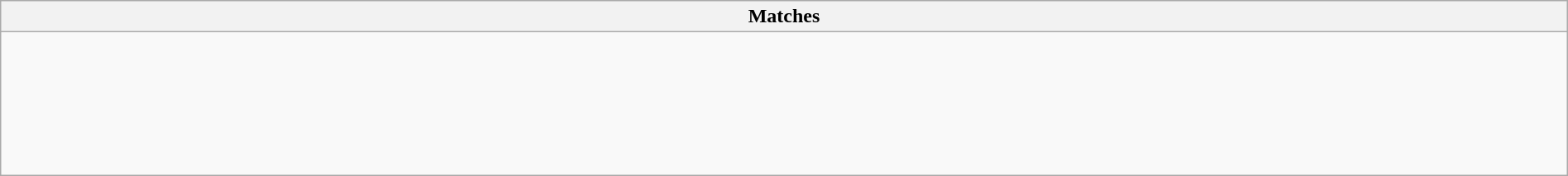<table class="wikitable collapsible collapsed" style="width:100%;">
<tr>
<th>Matches</th>
</tr>
<tr>
<td><br><br><br><br><br><br></td>
</tr>
</table>
